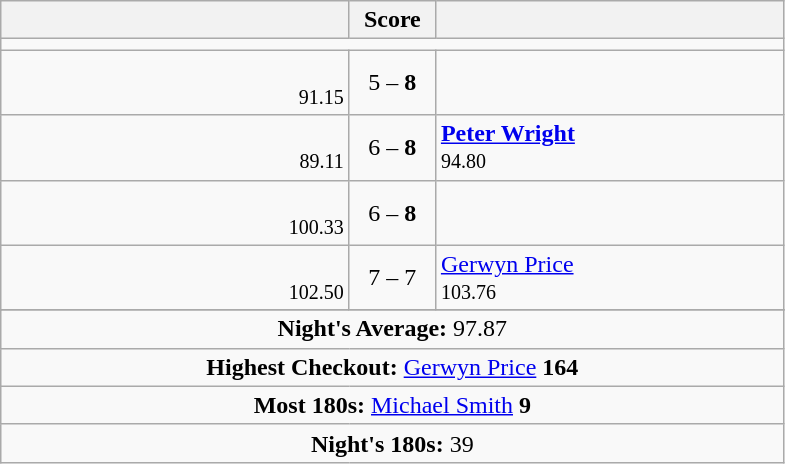<table class=wikitable style="text-align:center">
<tr>
<th width=225></th>
<th width=50>Score</th>
<th width=225></th>
</tr>
<tr align=centre>
<td colspan="3"></td>
</tr>
<tr align=left>
<td align=right> <br> <small><span>91.15</span></small></td>
<td align=center>5 – <strong>8</strong></td>
<td></td>
</tr>
<tr align=left>
<td align=right> <br> <small><span>89.11</span></small></td>
<td align=center>6 – <strong>8</strong></td>
<td> <strong><a href='#'>Peter Wright</a></strong> <br> <small><span>94.80</span></small></td>
</tr>
<tr align=left>
<td align=right> <br> <small><span>100.33</span></small></td>
<td align=center>6 – <strong>8</strong></td>
<td></td>
</tr>
<tr align=left>
<td align=right> <br> <small><span>102.50</span></small></td>
<td align=center>7 – 7</td>
<td> <a href='#'>Gerwyn Price</a> <br> <small><span>103.76</span></small></td>
</tr>
<tr align=left>
</tr>
<tr align=center>
</tr>
<tr align=center>
<td colspan="3"><strong>Night's Average:</strong> 97.87</td>
</tr>
<tr align=center>
<td colspan="3"><strong>Highest Checkout:</strong>  <a href='#'>Gerwyn Price</a> <strong>164</strong></td>
</tr>
<tr align=center>
<td colspan="3"><strong>Most 180s:</strong>  <a href='#'>Michael Smith</a> <strong>9</strong></td>
</tr>
<tr align=center>
<td colspan="3"><strong>Night's 180s:</strong> 39</td>
</tr>
</table>
